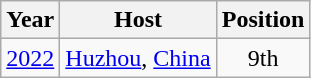<table class="wikitable" style="text-align: center;">
<tr>
<th>Year</th>
<th>Host</th>
<th>Position</th>
</tr>
<tr>
<td><a href='#'>2022</a></td>
<td> <a href='#'>Huzhou</a>, <a href='#'>China</a></td>
<td>9th</td>
</tr>
</table>
